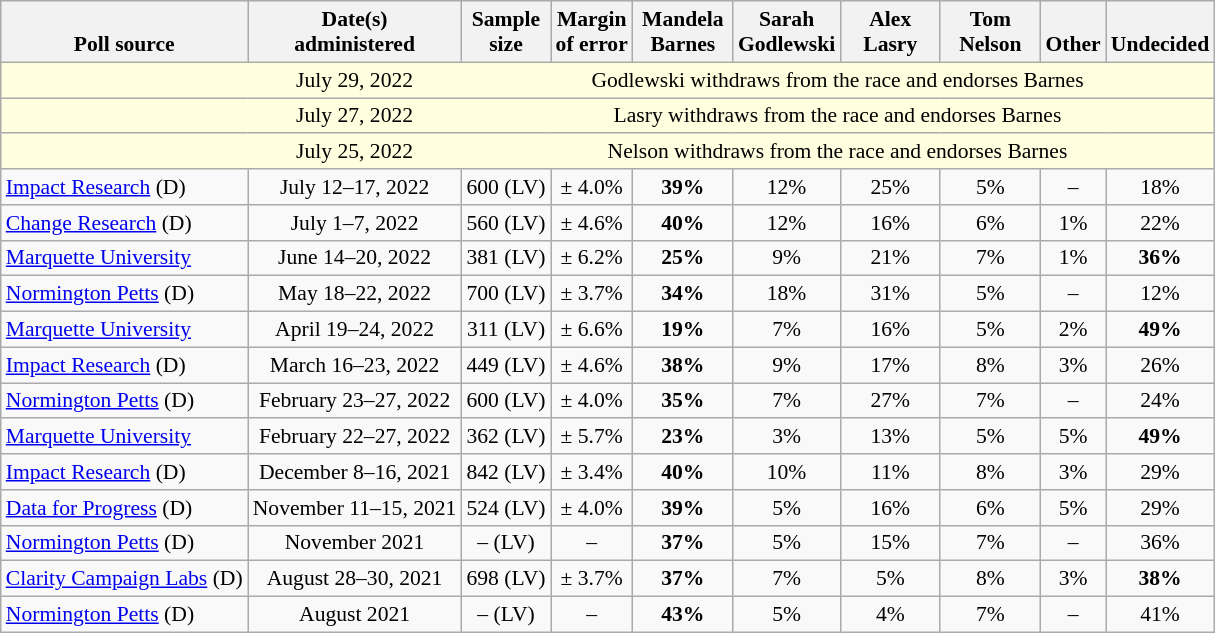<table class="wikitable" style="font-size:90%;text-align:center;">
<tr style="vertical-align:bottom">
<th>Poll source</th>
<th>Date(s)<br>administered</th>
<th>Sample<br>size</th>
<th>Margin<br>of error</th>
<th style="width:60px;">Mandela<br>Barnes</th>
<th style="width:60px;">Sarah<br>Godlewski</th>
<th style="width:60px;">Alex<br>Lasry</th>
<th style="width:60px;">Tom<br>Nelson</th>
<th>Other</th>
<th>Undecided</th>
</tr>
<tr style="background:lightyellow;">
<td style="border-right-style:hidden; background:lightyellow;"></td>
<td style="border-right-style:hidden; ">July 29, 2022</td>
<td colspan="16">Godlewski withdraws from the race and endorses Barnes</td>
</tr>
<tr style="background:lightyellow;">
<td style="border-right-style:hidden; background:lightyellow;"></td>
<td style="border-right-style:hidden; ">July 27, 2022</td>
<td colspan="16">Lasry withdraws from the race and endorses Barnes</td>
</tr>
<tr style="background:lightyellow;">
<td style="border-right-style:hidden; background:lightyellow;"></td>
<td style="border-right-style:hidden; ">July 25, 2022</td>
<td colspan="16">Nelson withdraws from the race and endorses Barnes</td>
</tr>
<tr>
<td style="text-align:left;"><a href='#'>Impact Research</a> (D)</td>
<td>July 12–17, 2022</td>
<td>600 (LV)</td>
<td>± 4.0%</td>
<td><strong>39%</strong></td>
<td>12%</td>
<td>25%</td>
<td>5%</td>
<td>–</td>
<td>18%</td>
</tr>
<tr>
<td style="text-align:left;"><a href='#'>Change Research</a> (D)</td>
<td>July 1–7, 2022</td>
<td>560 (LV)</td>
<td>± 4.6%</td>
<td><strong>40%</strong></td>
<td>12%</td>
<td>16%</td>
<td>6%</td>
<td>1%</td>
<td>22%</td>
</tr>
<tr>
<td style="text-align:left;"><a href='#'>Marquette University</a></td>
<td>June 14–20, 2022</td>
<td>381 (LV)</td>
<td>± 6.2%</td>
<td><strong>25%</strong></td>
<td>9%</td>
<td>21%</td>
<td>7%</td>
<td>1%</td>
<td><strong>36%</strong></td>
</tr>
<tr>
<td style="text-align:left;"><a href='#'>Normington Petts</a> (D)</td>
<td>May 18–22, 2022</td>
<td>700 (LV)</td>
<td>± 3.7%</td>
<td><strong>34%</strong></td>
<td>18%</td>
<td>31%</td>
<td>5%</td>
<td>–</td>
<td>12%</td>
</tr>
<tr>
<td style="text-align:left;"><a href='#'>Marquette University</a></td>
<td>April 19–24, 2022</td>
<td>311 (LV)</td>
<td>± 6.6%</td>
<td><strong>19%</strong></td>
<td>7%</td>
<td>16%</td>
<td>5%</td>
<td>2%</td>
<td><strong>49%</strong></td>
</tr>
<tr>
<td style="text-align:left;"><a href='#'>Impact Research</a> (D)</td>
<td>March 16–23, 2022</td>
<td>449 (LV)</td>
<td>± 4.6%</td>
<td><strong>38%</strong></td>
<td>9%</td>
<td>17%</td>
<td>8%</td>
<td>3%</td>
<td>26%</td>
</tr>
<tr>
<td style="text-align:left;"><a href='#'>Normington Petts</a> (D)</td>
<td>February 23–27, 2022</td>
<td>600 (LV)</td>
<td>± 4.0%</td>
<td><strong>35%</strong></td>
<td>7%</td>
<td>27%</td>
<td>7%</td>
<td>–</td>
<td>24%</td>
</tr>
<tr>
<td style="text-align:left;"><a href='#'>Marquette University</a></td>
<td>February 22–27, 2022</td>
<td>362 (LV)</td>
<td>± 5.7%</td>
<td><strong>23%</strong></td>
<td>3%</td>
<td>13%</td>
<td>5%</td>
<td>5%</td>
<td><strong>49%</strong></td>
</tr>
<tr>
<td style="text-align:left;"><a href='#'>Impact Research</a> (D)</td>
<td>December 8–16, 2021</td>
<td>842 (LV)</td>
<td>± 3.4%</td>
<td><strong>40%</strong></td>
<td>10%</td>
<td>11%</td>
<td>8%</td>
<td>3%</td>
<td>29%</td>
</tr>
<tr>
<td style="text-align:left;"><a href='#'>Data for Progress</a> (D)</td>
<td>November 11–15, 2021</td>
<td>524 (LV)</td>
<td>± 4.0%</td>
<td><strong>39%</strong></td>
<td>5%</td>
<td>16%</td>
<td>6%</td>
<td>5%</td>
<td>29%</td>
</tr>
<tr>
<td style="text-align:left;"><a href='#'>Normington Petts</a> (D)</td>
<td>November 2021</td>
<td>– (LV)</td>
<td>–</td>
<td><strong>37%</strong></td>
<td>5%</td>
<td>15%</td>
<td>7%</td>
<td>–</td>
<td>36%</td>
</tr>
<tr>
<td style="text-align:left;"><a href='#'>Clarity Campaign Labs</a> (D)</td>
<td>August 28–30, 2021</td>
<td>698 (LV)</td>
<td>± 3.7%</td>
<td><strong>37%</strong></td>
<td>7%</td>
<td>5%</td>
<td>8%</td>
<td>3%</td>
<td><strong>38%</strong></td>
</tr>
<tr>
<td style="text-align:left;"><a href='#'>Normington Petts</a> (D)</td>
<td>August 2021</td>
<td>– (LV)</td>
<td>–</td>
<td><strong>43%</strong></td>
<td>5%</td>
<td>4%</td>
<td>7%</td>
<td>–</td>
<td>41%</td>
</tr>
</table>
